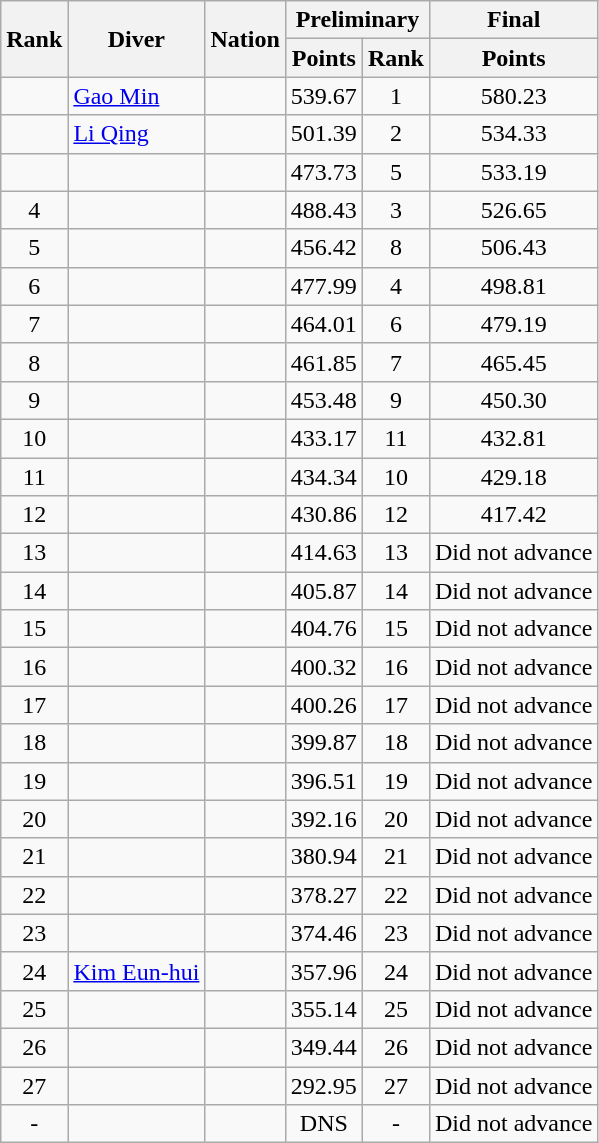<table class="wikitable sortable" style="text-align:center;">
<tr>
<th rowspan=2>Rank</th>
<th rowspan=2>Diver</th>
<th rowspan=2>Nation</th>
<th colspan=2>Preliminary</th>
<th>Final</th>
</tr>
<tr>
<th>Points</th>
<th>Rank</th>
<th>Points</th>
</tr>
<tr>
<td></td>
<td align=left><a href='#'>Gao Min</a></td>
<td align=left></td>
<td>539.67</td>
<td>1</td>
<td>580.23</td>
</tr>
<tr>
<td></td>
<td align=left><a href='#'>Li Qing</a></td>
<td align=left></td>
<td>501.39</td>
<td>2</td>
<td>534.33</td>
</tr>
<tr>
<td></td>
<td align=left></td>
<td align=left></td>
<td>473.73</td>
<td>5</td>
<td>533.19</td>
</tr>
<tr>
<td>4</td>
<td align=left></td>
<td align=left></td>
<td>488.43</td>
<td>3</td>
<td>526.65</td>
</tr>
<tr>
<td>5</td>
<td align=left></td>
<td align=left></td>
<td>456.42</td>
<td>8</td>
<td>506.43</td>
</tr>
<tr>
<td>6</td>
<td align=left></td>
<td align=left></td>
<td>477.99</td>
<td>4</td>
<td>498.81</td>
</tr>
<tr>
<td>7</td>
<td align=left></td>
<td align=left></td>
<td>464.01</td>
<td>6</td>
<td>479.19</td>
</tr>
<tr>
<td>8</td>
<td align=left></td>
<td align=left></td>
<td>461.85</td>
<td>7</td>
<td>465.45</td>
</tr>
<tr>
<td>9</td>
<td align=left></td>
<td align=left></td>
<td>453.48</td>
<td>9</td>
<td>450.30</td>
</tr>
<tr>
<td>10</td>
<td align=left></td>
<td align=left></td>
<td>433.17</td>
<td>11</td>
<td>432.81</td>
</tr>
<tr>
<td>11</td>
<td align=left></td>
<td align=left></td>
<td>434.34</td>
<td>10</td>
<td>429.18</td>
</tr>
<tr>
<td>12</td>
<td align=left></td>
<td align=left></td>
<td>430.86</td>
<td>12</td>
<td>417.42</td>
</tr>
<tr>
<td>13</td>
<td align=left></td>
<td align=left></td>
<td>414.63</td>
<td>13</td>
<td>Did not advance</td>
</tr>
<tr>
<td>14</td>
<td align=left></td>
<td align=left></td>
<td>405.87</td>
<td>14</td>
<td>Did not advance</td>
</tr>
<tr>
<td>15</td>
<td align=left></td>
<td align=left></td>
<td>404.76</td>
<td>15</td>
<td>Did not advance</td>
</tr>
<tr>
<td>16</td>
<td align=left></td>
<td align=left></td>
<td>400.32</td>
<td>16</td>
<td>Did not advance</td>
</tr>
<tr>
<td>17</td>
<td align=left></td>
<td align=left></td>
<td>400.26</td>
<td>17</td>
<td>Did not advance</td>
</tr>
<tr>
<td>18</td>
<td align=left></td>
<td align=left></td>
<td>399.87</td>
<td>18</td>
<td>Did not advance</td>
</tr>
<tr>
<td>19</td>
<td align=left></td>
<td align=left></td>
<td>396.51</td>
<td>19</td>
<td>Did not advance</td>
</tr>
<tr>
<td>20</td>
<td align=left></td>
<td align=left></td>
<td>392.16</td>
<td>20</td>
<td>Did not advance</td>
</tr>
<tr>
<td>21</td>
<td align=left></td>
<td align=left></td>
<td>380.94</td>
<td>21</td>
<td>Did not advance</td>
</tr>
<tr>
<td>22</td>
<td align=left></td>
<td align=left></td>
<td>378.27</td>
<td>22</td>
<td>Did not advance</td>
</tr>
<tr>
<td>23</td>
<td align=left></td>
<td align=left></td>
<td>374.46</td>
<td>23</td>
<td>Did not advance</td>
</tr>
<tr>
<td>24</td>
<td align=left><a href='#'>Kim Eun-hui</a></td>
<td align=left></td>
<td>357.96</td>
<td>24</td>
<td>Did not advance</td>
</tr>
<tr>
<td>25</td>
<td align=left></td>
<td align=left></td>
<td>355.14</td>
<td>25</td>
<td>Did not advance</td>
</tr>
<tr>
<td>26</td>
<td align=left></td>
<td align=left></td>
<td>349.44</td>
<td>26</td>
<td>Did not advance</td>
</tr>
<tr>
<td>27</td>
<td align=left></td>
<td align=left></td>
<td>292.95</td>
<td>27</td>
<td>Did not advance</td>
</tr>
<tr>
<td>-</td>
<td align=left></td>
<td align=left></td>
<td>DNS</td>
<td>-</td>
<td>Did not advance</td>
</tr>
</table>
